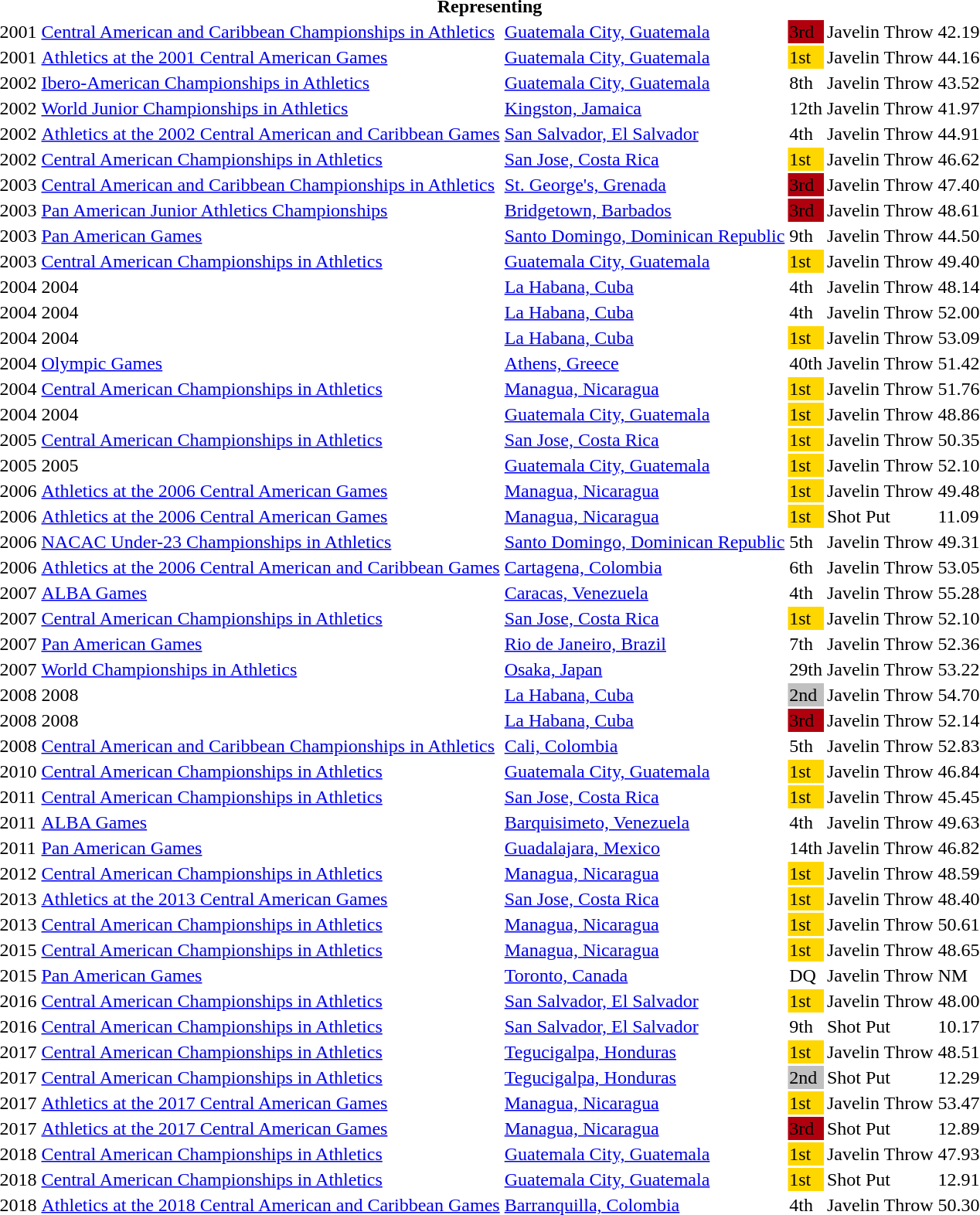<table>
<tr>
<th colspan="6">Representing </th>
</tr>
<tr>
<td>2001</td>
<td><a href='#'>Central American and Caribbean Championships in Athletics</a></td>
<td><a href='#'>Guatemala City, Guatemala</a></td>
<td bgcolor=Bronze>3rd</td>
<td>Javelin Throw</td>
<td>42.19</td>
</tr>
<tr>
<td>2001</td>
<td><a href='#'>Athletics at the 2001 Central American Games</a></td>
<td><a href='#'>Guatemala City, Guatemala</a></td>
<td bgcolor=Gold>1st</td>
<td>Javelin Throw</td>
<td>44.16</td>
</tr>
<tr>
<td>2002</td>
<td><a href='#'>Ibero-American Championships in Athletics</a></td>
<td><a href='#'>Guatemala City, Guatemala</a></td>
<td>8th</td>
<td>Javelin Throw</td>
<td>43.52</td>
</tr>
<tr>
<td>2002</td>
<td><a href='#'>World Junior Championships in Athletics</a></td>
<td><a href='#'>Kingston, Jamaica</a></td>
<td>12th</td>
<td>Javelin Throw</td>
<td>41.97</td>
</tr>
<tr>
<td>2002</td>
<td><a href='#'>Athletics at the 2002 Central American and Caribbean Games</a></td>
<td><a href='#'>San Salvador, El Salvador</a></td>
<td>4th</td>
<td>Javelin Throw</td>
<td>44.91</td>
</tr>
<tr>
<td>2002</td>
<td><a href='#'>Central American Championships in Athletics</a></td>
<td><a href='#'>San Jose, Costa Rica</a></td>
<td bgcolor=Gold>1st</td>
<td>Javelin Throw</td>
<td>46.62</td>
</tr>
<tr>
<td>2003</td>
<td><a href='#'>Central American and Caribbean Championships in Athletics</a></td>
<td><a href='#'>St. George's, Grenada</a></td>
<td bgcolor=Bronze>3rd</td>
<td>Javelin Throw</td>
<td>47.40</td>
</tr>
<tr>
<td>2003</td>
<td><a href='#'>Pan American Junior Athletics Championships</a></td>
<td><a href='#'>Bridgetown, Barbados</a></td>
<td bgcolor=Bronze>3rd</td>
<td>Javelin Throw</td>
<td>48.61</td>
</tr>
<tr>
<td>2003</td>
<td><a href='#'>Pan American Games</a></td>
<td><a href='#'>Santo Domingo, Dominican Republic</a></td>
<td>9th</td>
<td>Javelin Throw</td>
<td>44.50</td>
</tr>
<tr>
<td>2003</td>
<td><a href='#'>Central American Championships in Athletics</a></td>
<td><a href='#'>Guatemala City, Guatemala</a></td>
<td bgcolor=Gold>1st</td>
<td>Javelin Throw</td>
<td>49.40</td>
</tr>
<tr>
<td>2004</td>
<td>2004</td>
<td><a href='#'>La Habana, Cuba</a></td>
<td>4th</td>
<td>Javelin Throw</td>
<td>48.14</td>
</tr>
<tr>
<td>2004</td>
<td>2004</td>
<td><a href='#'>La Habana, Cuba</a></td>
<td>4th</td>
<td>Javelin Throw</td>
<td>52.00</td>
</tr>
<tr>
<td>2004</td>
<td>2004</td>
<td><a href='#'>La Habana, Cuba</a></td>
<td bgcolor=Gold>1st</td>
<td>Javelin Throw</td>
<td>53.09</td>
</tr>
<tr>
<td>2004</td>
<td><a href='#'>Olympic Games</a></td>
<td><a href='#'>Athens, Greece</a></td>
<td>40th</td>
<td>Javelin Throw</td>
<td>51.42</td>
</tr>
<tr>
<td>2004</td>
<td><a href='#'>Central American Championships in Athletics</a></td>
<td><a href='#'>Managua, Nicaragua</a></td>
<td bgcolor=Gold>1st</td>
<td>Javelin Throw</td>
<td>51.76</td>
</tr>
<tr>
<td>2004</td>
<td>2004</td>
<td><a href='#'>Guatemala City, Guatemala</a></td>
<td bgcolor=Gold>1st</td>
<td>Javelin Throw</td>
<td>48.86</td>
</tr>
<tr>
<td>2005</td>
<td><a href='#'>Central American Championships in Athletics</a></td>
<td><a href='#'>San Jose, Costa Rica</a></td>
<td bgcolor=Gold>1st</td>
<td>Javelin Throw</td>
<td>50.35</td>
</tr>
<tr>
<td>2005</td>
<td>2005</td>
<td><a href='#'>Guatemala City, Guatemala</a></td>
<td bgcolor=Gold>1st</td>
<td>Javelin Throw</td>
<td>52.10</td>
</tr>
<tr>
<td>2006</td>
<td><a href='#'>Athletics at the 2006 Central American Games</a></td>
<td><a href='#'>Managua, Nicaragua</a></td>
<td bgcolor=Gold>1st</td>
<td>Javelin Throw</td>
<td>49.48</td>
</tr>
<tr>
<td>2006</td>
<td><a href='#'>Athletics at the 2006 Central American Games</a></td>
<td><a href='#'>Managua, Nicaragua</a></td>
<td bgcolor=Gold>1st</td>
<td>Shot Put</td>
<td>11.09</td>
</tr>
<tr>
<td>2006</td>
<td><a href='#'>NACAC Under-23 Championships in Athletics</a></td>
<td><a href='#'>Santo Domingo, Dominican Republic</a></td>
<td>5th</td>
<td>Javelin Throw</td>
<td>49.31</td>
</tr>
<tr>
<td>2006</td>
<td><a href='#'>Athletics at the 2006 Central American and Caribbean Games</a></td>
<td><a href='#'>Cartagena, Colombia</a></td>
<td>6th</td>
<td>Javelin Throw</td>
<td>53.05</td>
</tr>
<tr>
<td>2007</td>
<td><a href='#'>ALBA Games</a></td>
<td><a href='#'>Caracas, Venezuela</a></td>
<td>4th</td>
<td>Javelin Throw</td>
<td>55.28</td>
</tr>
<tr>
<td>2007</td>
<td><a href='#'>Central American Championships in Athletics</a></td>
<td><a href='#'>San Jose, Costa Rica</a></td>
<td bgcolor=Gold>1st</td>
<td>Javelin Throw</td>
<td>52.10</td>
</tr>
<tr>
<td>2007</td>
<td><a href='#'>Pan American Games</a></td>
<td><a href='#'>Rio de Janeiro, Brazil</a></td>
<td>7th</td>
<td>Javelin Throw</td>
<td>52.36</td>
</tr>
<tr>
<td>2007</td>
<td><a href='#'>World Championships in Athletics</a></td>
<td><a href='#'>Osaka, Japan</a></td>
<td>29th</td>
<td>Javelin Throw</td>
<td>53.22</td>
</tr>
<tr>
<td>2008</td>
<td>2008</td>
<td><a href='#'>La Habana, Cuba</a></td>
<td bgcolor=Silver>2nd</td>
<td>Javelin Throw</td>
<td>54.70</td>
</tr>
<tr>
<td>2008</td>
<td>2008</td>
<td><a href='#'>La Habana, Cuba</a></td>
<td bgcolor=Bronze>3rd</td>
<td>Javelin Throw</td>
<td>52.14</td>
</tr>
<tr>
<td>2008</td>
<td><a href='#'>Central American and Caribbean Championships in Athletics</a></td>
<td><a href='#'>Cali, Colombia</a></td>
<td>5th</td>
<td>Javelin Throw</td>
<td>52.83</td>
</tr>
<tr>
<td>2010</td>
<td><a href='#'>Central American Championships in Athletics</a></td>
<td><a href='#'>Guatemala City, Guatemala</a></td>
<td bgcolor=Gold>1st</td>
<td>Javelin Throw</td>
<td>46.84</td>
</tr>
<tr>
<td>2011</td>
<td><a href='#'>Central American Championships in Athletics</a></td>
<td><a href='#'>San Jose, Costa Rica</a></td>
<td bgcolor=Gold>1st</td>
<td>Javelin Throw</td>
<td>45.45</td>
</tr>
<tr>
<td>2011</td>
<td><a href='#'>ALBA Games</a></td>
<td><a href='#'>Barquisimeto, Venezuela</a></td>
<td>4th</td>
<td>Javelin Throw</td>
<td>49.63</td>
</tr>
<tr>
<td>2011</td>
<td><a href='#'>Pan American Games</a></td>
<td><a href='#'>Guadalajara, Mexico</a></td>
<td>14th</td>
<td>Javelin Throw</td>
<td>46.82</td>
</tr>
<tr>
<td>2012</td>
<td><a href='#'>Central American Championships in Athletics</a></td>
<td><a href='#'>Managua, Nicaragua</a></td>
<td bgcolor=Gold>1st</td>
<td>Javelin Throw</td>
<td>48.59</td>
</tr>
<tr>
<td>2013</td>
<td><a href='#'>Athletics at the 2013 Central American Games</a></td>
<td><a href='#'>San Jose, Costa Rica</a></td>
<td bgcolor=Gold>1st</td>
<td>Javelin Throw</td>
<td>48.40</td>
</tr>
<tr>
<td>2013</td>
<td><a href='#'>Central American Championships in Athletics</a></td>
<td><a href='#'>Managua, Nicaragua</a></td>
<td bgcolor=Gold>1st</td>
<td>Javelin Throw</td>
<td>50.61</td>
</tr>
<tr>
<td>2015</td>
<td><a href='#'>Central American Championships in Athletics</a></td>
<td><a href='#'>Managua, Nicaragua</a></td>
<td bgcolor=Gold>1st</td>
<td>Javelin Throw</td>
<td>48.65</td>
</tr>
<tr>
<td>2015</td>
<td><a href='#'>Pan American Games</a></td>
<td><a href='#'>Toronto, Canada</a></td>
<td>DQ</td>
<td>Javelin Throw</td>
<td>NM</td>
</tr>
<tr>
<td>2016</td>
<td><a href='#'>Central American Championships in Athletics</a></td>
<td><a href='#'>San Salvador, El Salvador</a></td>
<td bgcolor=Gold>1st</td>
<td>Javelin Throw</td>
<td>48.00</td>
</tr>
<tr>
<td>2016</td>
<td><a href='#'>Central American Championships in Athletics</a></td>
<td><a href='#'>San Salvador, El Salvador</a></td>
<td>9th</td>
<td>Shot Put</td>
<td>10.17</td>
</tr>
<tr>
<td>2017</td>
<td><a href='#'>Central American Championships in Athletics</a></td>
<td><a href='#'>Tegucigalpa, Honduras</a></td>
<td bgcolor=Gold>1st</td>
<td>Javelin Throw</td>
<td>48.51</td>
</tr>
<tr>
<td>2017</td>
<td><a href='#'>Central American Championships in Athletics</a></td>
<td><a href='#'>Tegucigalpa, Honduras</a></td>
<td bgcolor=Silver>2nd</td>
<td>Shot Put</td>
<td>12.29</td>
</tr>
<tr>
<td>2017</td>
<td><a href='#'>Athletics at the 2017 Central American Games</a></td>
<td><a href='#'>Managua, Nicaragua</a></td>
<td bgcolor=Gold>1st</td>
<td>Javelin Throw</td>
<td>53.47</td>
</tr>
<tr>
<td>2017</td>
<td><a href='#'>Athletics at the 2017 Central American Games</a></td>
<td><a href='#'>Managua, Nicaragua</a></td>
<td bgcolor=Bronze>3rd</td>
<td>Shot Put</td>
<td>12.89</td>
</tr>
<tr>
<td>2018</td>
<td><a href='#'>Central American Championships in Athletics</a></td>
<td><a href='#'>Guatemala City, Guatemala</a></td>
<td bgcolor=Gold>1st</td>
<td>Javelin Throw</td>
<td>47.93</td>
</tr>
<tr>
<td>2018</td>
<td><a href='#'>Central American Championships in Athletics</a></td>
<td><a href='#'>Guatemala City, Guatemala</a></td>
<td bgcolor=Gold>1st</td>
<td>Shot Put</td>
<td>12.91</td>
</tr>
<tr>
<td>2018</td>
<td><a href='#'>Athletics at the 2018 Central American and Caribbean Games</a></td>
<td><a href='#'>Barranquilla, Colombia</a></td>
<td>4th</td>
<td>Javelin Throw</td>
<td>50.30</td>
</tr>
<tr>
</tr>
</table>
